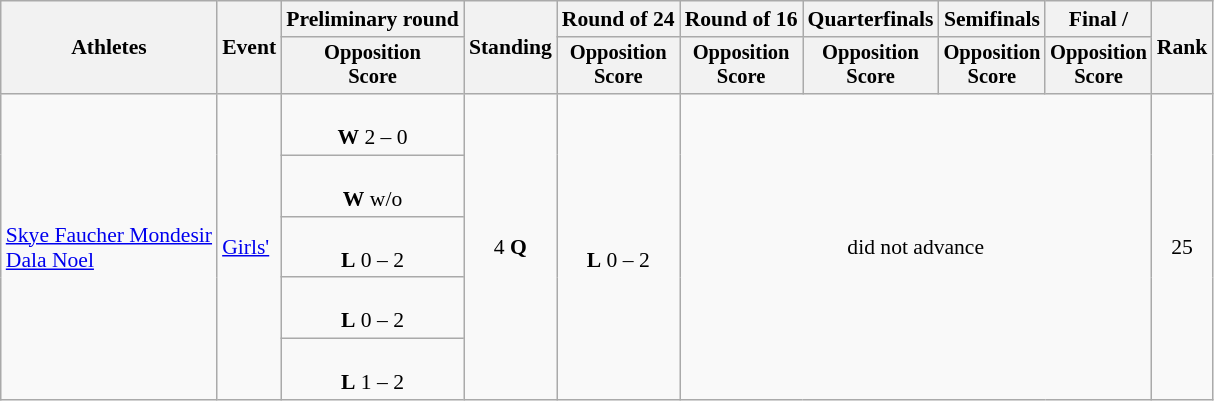<table class=wikitable style="font-size:90%">
<tr>
<th rowspan="2">Athletes</th>
<th rowspan="2">Event</th>
<th>Preliminary round</th>
<th rowspan="2">Standing</th>
<th>Round of 24</th>
<th>Round of 16</th>
<th>Quarterfinals</th>
<th>Semifinals</th>
<th>Final / </th>
<th rowspan=2>Rank</th>
</tr>
<tr style="font-size:95%">
<th>Opposition<br>Score</th>
<th>Opposition<br>Score</th>
<th>Opposition<br>Score</th>
<th>Opposition<br>Score</th>
<th>Opposition<br>Score</th>
<th>Opposition<br>Score</th>
</tr>
<tr align=center>
<td align=left rowspan=5><a href='#'>Skye Faucher Mondesir</a><br><a href='#'>Dala Noel</a></td>
<td align=left rowspan=5><a href='#'>Girls'</a></td>
<td><br><strong>W</strong> 2 – 0</td>
<td rowspan=5>4 <strong>Q</strong></td>
<td rowspan=5><br><strong>L</strong> 0 – 2</td>
<td rowspan=5 colspan=4>did not advance</td>
<td rowspan=5>25</td>
</tr>
<tr align=center>
<td><br><strong>W</strong> w/o</td>
</tr>
<tr align=center>
<td><br><strong>L</strong> 0 – 2</td>
</tr>
<tr align=center>
<td><br><strong>L</strong> 0 – 2</td>
</tr>
<tr align=center>
<td><br><strong>L</strong> 1 – 2</td>
</tr>
</table>
